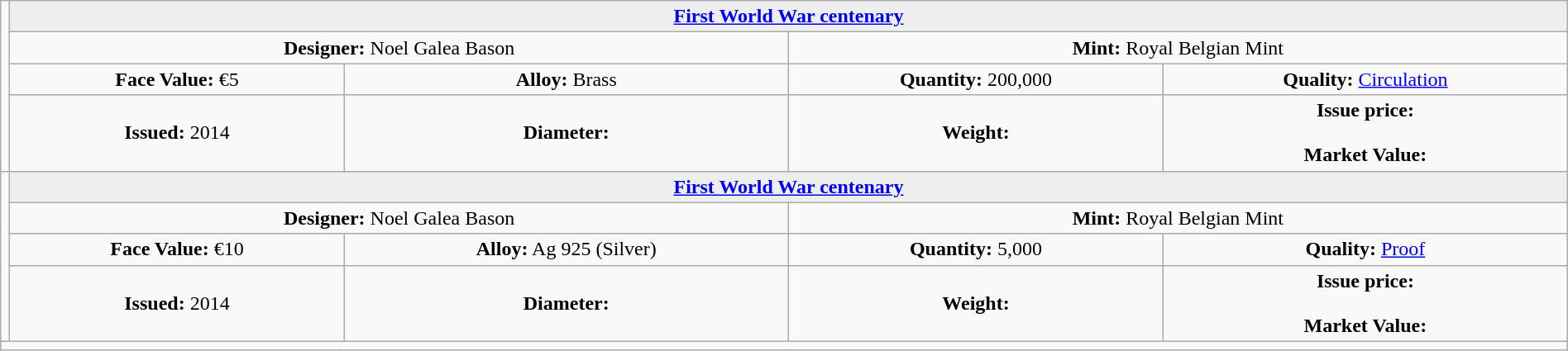<table class="wikitable" width=100%>
<tr>
<td rowspan=4 width="330px" nowrap align=center></td>
<th colspan="4" align=center style="background:#eeeeee;"><a href='#'>First World War centenary</a></th>
</tr>
<tr>
<td colspan="2" width="50%" align=center><strong>Designer:</strong> Noel Galea Bason</td>
<td colspan="2" width="50%" align=center><strong>Mint:</strong> Royal Belgian Mint</td>
</tr>
<tr>
<td align=center><strong>Face Value:</strong> €5</td>
<td align=center><strong>Alloy:</strong> Brass</td>
<td align=center><strong>Quantity:</strong> 200,000</td>
<td align=center><strong>Quality:</strong> <a href='#'>Circulation</a></td>
</tr>
<tr>
<td align=center><strong>Issued:</strong> 2014</td>
<td align=center><strong>Diameter:</strong> </td>
<td align=center><strong>Weight:</strong> </td>
<td align=center><strong>Issue price:</strong><br><br>
<strong>Market Value:</strong></td>
</tr>
<tr>
<td rowspan=4 width="330px" nowrap align=center></td>
<th colspan="4" align=center style="background:#eeeeee;"><a href='#'>First World War centenary</a></th>
</tr>
<tr>
<td colspan="2" width="50%" align=center><strong>Designer:</strong> Noel Galea Bason</td>
<td colspan="2" width="50%" align=center><strong>Mint:</strong> Royal Belgian Mint</td>
</tr>
<tr>
<td align=center><strong>Face Value:</strong> €10</td>
<td align=center><strong>Alloy:</strong> Ag 925 (Silver)</td>
<td align=center><strong>Quantity:</strong> 5,000</td>
<td align=center><strong>Quality:</strong> <a href='#'>Proof</a></td>
</tr>
<tr>
<td align=center><strong>Issued:</strong> 2014</td>
<td align=center><strong>Diameter:</strong> </td>
<td align=center><strong>Weight:</strong> </td>
<td align=center><strong>Issue price:</strong><br><br>
<strong>Market Value:</strong></td>
</tr>
<tr>
<td colspan="5" align=left></td>
</tr>
</table>
